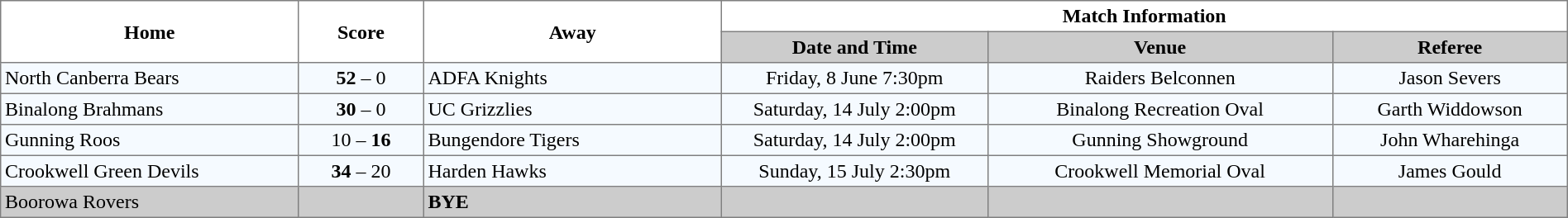<table border="1" cellpadding="3" cellspacing="0" width="100%" style="border-collapse:collapse;  text-align:center;">
<tr>
<th rowspan="2" width="19%">Home</th>
<th rowspan="2" width="8%">Score</th>
<th rowspan="2" width="19%">Away</th>
<th colspan="3">Match Information</th>
</tr>
<tr bgcolor="#CCCCCC">
<th width="17%">Date and Time</th>
<th width="22%">Venue</th>
<th width="50%">Referee</th>
</tr>
<tr style="text-align:center; background:#f5faff;">
<td align="left"> North Canberra Bears</td>
<td><strong>52</strong> – 0</td>
<td align="left"> ADFA Knights</td>
<td>Friday, 8 June 7:30pm</td>
<td>Raiders Belconnen</td>
<td>Jason Severs</td>
</tr>
<tr style="text-align:center; background:#f5faff;">
<td align="left"> Binalong Brahmans</td>
<td><strong>30</strong> – 0</td>
<td align="left"><strong></strong> UC Grizzlies</td>
<td>Saturday, 14 July 2:00pm</td>
<td>Binalong Recreation Oval</td>
<td>Garth Widdowson</td>
</tr>
<tr style="text-align:center; background:#f5faff;">
<td align="left"> Gunning Roos</td>
<td>10 – <strong>16</strong></td>
<td align="left"> Bungendore Tigers</td>
<td>Saturday, 14 July 2:00pm</td>
<td>Gunning Showground</td>
<td>John Wharehinga</td>
</tr>
<tr style="text-align:center; background:#f5faff;">
<td align="left"> Crookwell Green Devils</td>
<td><strong>34</strong> – 20</td>
<td align="left"> Harden Hawks</td>
<td>Sunday, 15 July 2:30pm</td>
<td>Crookwell Memorial Oval</td>
<td>James Gould</td>
</tr>
<tr style="text-align:center; background:#CCCCCC;">
<td align="left"> Boorowa Rovers</td>
<td></td>
<td align="left"><strong>BYE</strong></td>
<td></td>
<td></td>
<td></td>
</tr>
</table>
